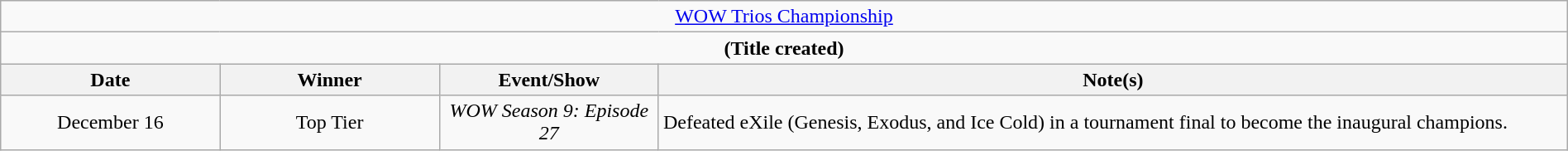<table class="wikitable" style="text-align:center; width:100%;">
<tr>
<td colspan="5" style="text-align: center;"><a href='#'>WOW Trios Championship</a></td>
</tr>
<tr>
<td colspan="5" style="text-align: center;"><strong>(Title created)</strong></td>
</tr>
<tr>
<th width=14%>Date</th>
<th width=14%>Winner</th>
<th width=14%>Event/Show</th>
<th width=58%>Note(s)</th>
</tr>
<tr>
<td>December 16<br></td>
<td>Top Tier<br></td>
<td><em>WOW Season 9: Episode 27</em></td>
<td align=left>Defeated eXile (Genesis, Exodus, and Ice Cold) in a tournament final to become the inaugural champions.</td>
</tr>
</table>
